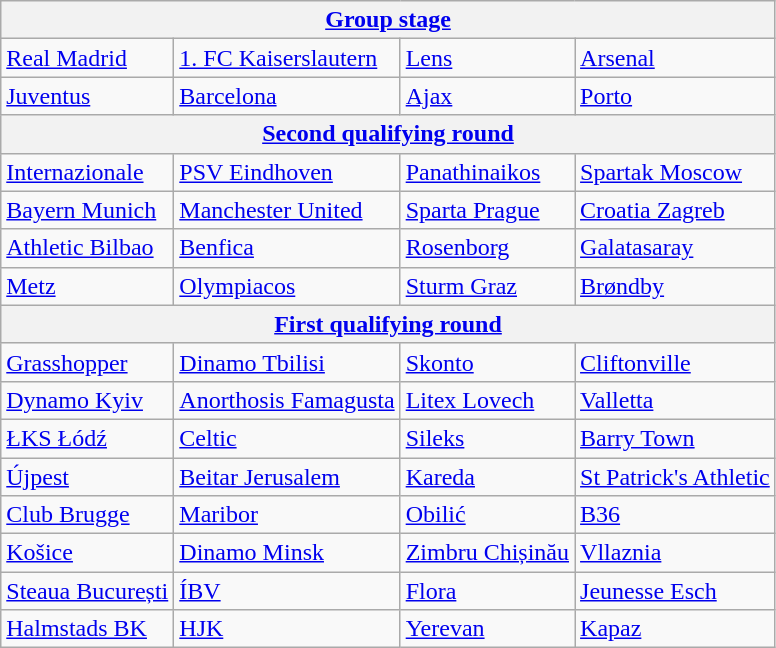<table class="wikitable">
<tr>
<th colspan=4><a href='#'>Group stage</a></th>
</tr>
<tr>
<td> <a href='#'>Real Madrid</a> </td>
<td> <a href='#'>1. FC Kaiserslautern</a> </td>
<td> <a href='#'>Lens</a> </td>
<td> <a href='#'>Arsenal</a> </td>
</tr>
<tr>
<td> <a href='#'>Juventus</a> </td>
<td> <a href='#'>Barcelona</a> </td>
<td> <a href='#'>Ajax</a> </td>
<td> <a href='#'>Porto</a> </td>
</tr>
<tr>
<th colspan=4><a href='#'>Second qualifying round</a></th>
</tr>
<tr>
<td> <a href='#'>Internazionale</a> </td>
<td> <a href='#'>PSV Eindhoven</a> </td>
<td> <a href='#'>Panathinaikos</a> </td>
<td> <a href='#'>Spartak Moscow</a> </td>
</tr>
<tr>
<td> <a href='#'>Bayern Munich</a> </td>
<td> <a href='#'>Manchester United</a> </td>
<td> <a href='#'>Sparta Prague</a> </td>
<td> <a href='#'>Croatia Zagreb</a> </td>
</tr>
<tr>
<td> <a href='#'>Athletic Bilbao</a> </td>
<td> <a href='#'>Benfica</a> </td>
<td> <a href='#'>Rosenborg</a> </td>
<td> <a href='#'>Galatasaray</a> </td>
</tr>
<tr>
<td> <a href='#'>Metz</a> </td>
<td> <a href='#'>Olympiacos</a> </td>
<td> <a href='#'>Sturm Graz</a> </td>
<td> <a href='#'>Brøndby</a> </td>
</tr>
<tr>
<th colspan=4><a href='#'>First qualifying round</a></th>
</tr>
<tr>
<td> <a href='#'>Grasshopper</a> </td>
<td> <a href='#'>Dinamo Tbilisi</a> </td>
<td> <a href='#'>Skonto</a> </td>
<td> <a href='#'>Cliftonville</a> </td>
</tr>
<tr>
<td> <a href='#'>Dynamo Kyiv</a> </td>
<td> <a href='#'>Anorthosis Famagusta</a> </td>
<td> <a href='#'>Litex Lovech</a> </td>
<td> <a href='#'>Valletta</a> </td>
</tr>
<tr>
<td> <a href='#'>ŁKS Łódź</a> </td>
<td> <a href='#'>Celtic</a> </td>
<td> <a href='#'>Sileks</a> </td>
<td> <a href='#'>Barry Town</a> </td>
</tr>
<tr>
<td> <a href='#'>Újpest</a> </td>
<td> <a href='#'>Beitar Jerusalem</a> </td>
<td> <a href='#'>Kareda</a> </td>
<td> <a href='#'>St Patrick's Athletic</a> </td>
</tr>
<tr>
<td> <a href='#'>Club Brugge</a> </td>
<td> <a href='#'>Maribor</a> </td>
<td> <a href='#'>Obilić</a> </td>
<td> <a href='#'>B36</a> </td>
</tr>
<tr>
<td> <a href='#'>Košice</a> </td>
<td> <a href='#'>Dinamo Minsk</a> </td>
<td> <a href='#'>Zimbru Chișinău</a> </td>
<td> <a href='#'>Vllaznia</a> </td>
</tr>
<tr>
<td> <a href='#'>Steaua București</a> </td>
<td> <a href='#'>ÍBV</a> </td>
<td> <a href='#'>Flora</a> </td>
<td> <a href='#'>Jeunesse Esch</a> </td>
</tr>
<tr>
<td> <a href='#'>Halmstads BK</a> </td>
<td> <a href='#'>HJK</a> </td>
<td> <a href='#'>Yerevan</a> </td>
<td> <a href='#'>Kapaz</a> </td>
</tr>
</table>
